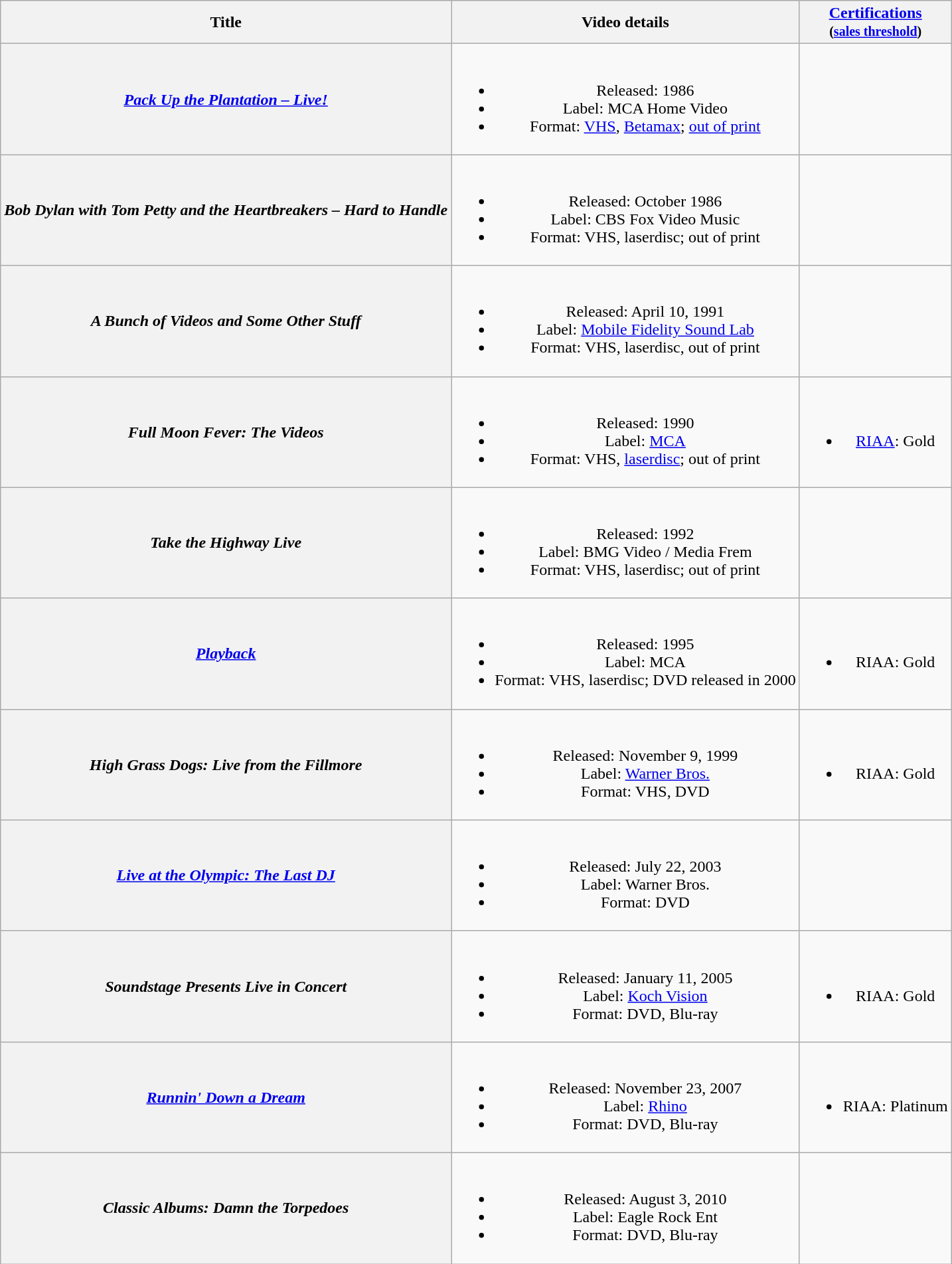<table class="wikitable plainrowheaders" style="text-align:center;">
<tr>
<th>Title</th>
<th>Video details</th>
<th><a href='#'>Certifications</a><br><small>(<a href='#'>sales threshold</a>)</small></th>
</tr>
<tr>
<th scope="row"><em><a href='#'>Pack Up the Plantation – Live!</a></em></th>
<td><br><ul><li>Released: 1986</li><li>Label: MCA Home Video</li><li>Format: <a href='#'>VHS</a>, <a href='#'>Betamax</a>; <a href='#'>out of print</a></li></ul></td>
<td></td>
</tr>
<tr>
<th scope="row"><em>Bob Dylan with Tom Petty and the Heartbreakers – Hard to Handle</em></th>
<td><br><ul><li>Released: October 1986</li><li>Label: CBS Fox Video Music</li><li>Format: VHS, laserdisc; out of print</li></ul></td>
<td></td>
</tr>
<tr>
<th scope="row"><em>A Bunch of Videos and Some Other Stuff</em></th>
<td><br><ul><li>Released: April 10, 1991</li><li>Label: <a href='#'>Mobile Fidelity Sound Lab</a></li><li>Format: VHS, laserdisc, out of print</li></ul></td>
<td></td>
</tr>
<tr>
<th scope="row"><em>Full Moon Fever: The Videos</em></th>
<td><br><ul><li>Released: 1990</li><li>Label: <a href='#'>MCA</a></li><li>Format: VHS, <a href='#'>laserdisc</a>; out of print</li></ul></td>
<td><br><ul><li><a href='#'>RIAA</a>: Gold</li></ul></td>
</tr>
<tr>
<th scope="row"><em>Take the Highway Live</em></th>
<td><br><ul><li>Released: 1992</li><li>Label: BMG Video / Media Frem</li><li>Format: VHS, laserdisc; out of print</li></ul></td>
<td></td>
</tr>
<tr>
<th scope="row"><em><a href='#'>Playback</a></em></th>
<td><br><ul><li>Released: 1995</li><li>Label: MCA</li><li>Format: VHS, laserdisc; DVD released in 2000</li></ul></td>
<td><br><ul><li>RIAA: Gold</li></ul></td>
</tr>
<tr>
<th scope="row"><em>High Grass Dogs: Live from the Fillmore</em></th>
<td><br><ul><li>Released: November 9, 1999</li><li>Label: <a href='#'>Warner Bros.</a></li><li>Format: VHS, DVD</li></ul></td>
<td><br><ul><li>RIAA: Gold</li></ul></td>
</tr>
<tr>
<th scope="row"><em><a href='#'>Live at the Olympic: The Last DJ</a></em></th>
<td><br><ul><li>Released: July 22, 2003</li><li>Label: Warner Bros.</li><li>Format: DVD</li></ul></td>
<td></td>
</tr>
<tr>
<th scope="row"><em>Soundstage Presents Live in Concert</em></th>
<td><br><ul><li>Released: January 11, 2005</li><li>Label: <a href='#'>Koch Vision</a></li><li>Format: DVD, Blu-ray</li></ul></td>
<td><br><ul><li>RIAA: Gold</li></ul></td>
</tr>
<tr>
<th scope="row"><em><a href='#'>Runnin' Down a Dream</a></em></th>
<td><br><ul><li>Released: November 23, 2007</li><li>Label: <a href='#'>Rhino</a></li><li>Format: DVD, Blu-ray</li></ul></td>
<td><br><ul><li>RIAA: Platinum</li></ul></td>
</tr>
<tr>
<th scope="row"><em>Classic Albums: Damn the Torpedoes</em></th>
<td><br><ul><li>Released: August 3, 2010</li><li>Label: Eagle Rock Ent</li><li>Format: DVD, Blu-ray</li></ul></td>
<td></td>
</tr>
</table>
